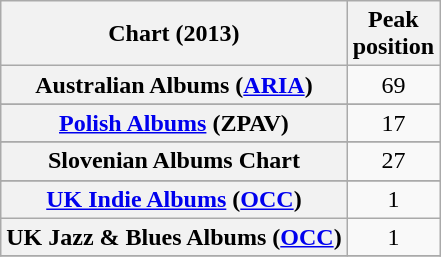<table class="wikitable sortable plainrowheaders" style="text-align:center">
<tr>
<th scope="col">Chart (2013)</th>
<th scope="col">Peak<br>position</th>
</tr>
<tr>
<th scope="row">Australian Albums (<a href='#'>ARIA</a>)</th>
<td>69</td>
</tr>
<tr>
</tr>
<tr>
</tr>
<tr>
</tr>
<tr>
</tr>
<tr>
</tr>
<tr>
</tr>
<tr>
</tr>
<tr>
</tr>
<tr>
</tr>
<tr>
<th scope="row"><a href='#'>Polish Albums</a> (ZPAV)</th>
<td>17</td>
</tr>
<tr>
</tr>
<tr>
<th scope="row">Slovenian Albums Chart</th>
<td>27</td>
</tr>
<tr>
</tr>
<tr>
</tr>
<tr>
<th scope="row"><a href='#'>UK Indie Albums</a> (<a href='#'>OCC</a>)</th>
<td>1</td>
</tr>
<tr>
<th scope="row">UK Jazz & Blues Albums (<a href='#'>OCC</a>)</th>
<td>1</td>
</tr>
<tr>
</tr>
</table>
